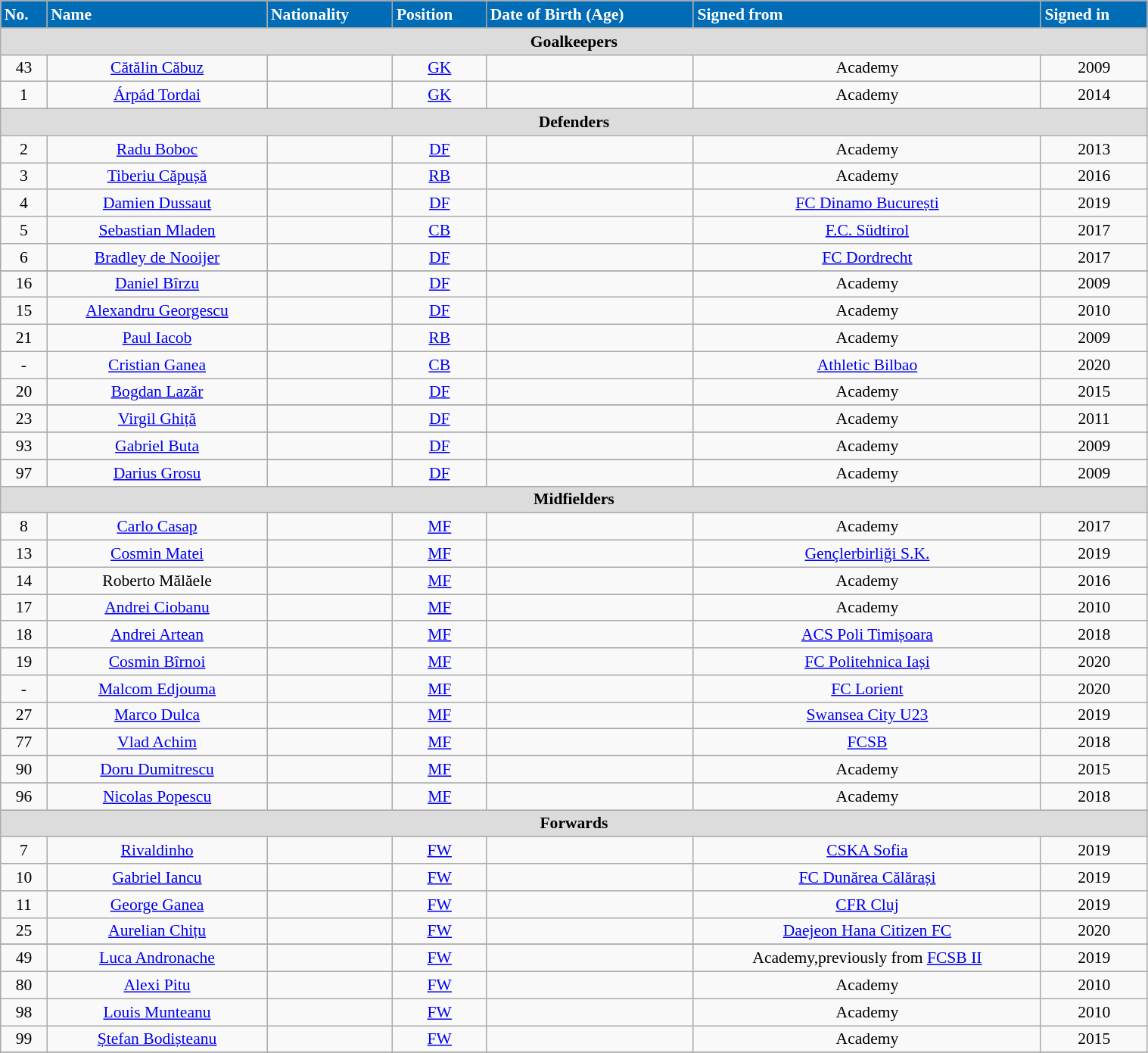<table class="wikitable"  style="text-align:center; font-size:90%; width:80%;">
<tr>
<th style="background:#006cb5; color:white; text-align:left;">No.</th>
<th style="background:#006cb5; color:white; text-align:left;">Name</th>
<th style="background:#006cb5; color:white; text-align:left;">Nationality</th>
<th style="background:#006cb5; color:white; text-align:left;">Position</th>
<th style="background:#006cb5; color:white; text-align:left;">Date of Birth (Age)</th>
<th style="background:#006cb5; color:white; text-align:left;">Signed from</th>
<th style="background:#006cb5; color:white; text-align:left;">Signed in</th>
</tr>
<tr>
<th colspan="10"  style="background:#dcdcdc; text-align:centre;">Goalkeepers</th>
</tr>
<tr>
<td>43</td>
<td><a href='#'>Cătălin Căbuz</a></td>
<td></td>
<td><a href='#'>GK</a></td>
<td></td>
<td>Academy</td>
<td>2009</td>
</tr>
<tr>
<td>1</td>
<td><a href='#'>Árpád Tordai</a></td>
<td> </td>
<td><a href='#'>GK</a></td>
<td></td>
<td>Academy</td>
<td>2014</td>
</tr>
<tr>
<th colspan="10"  style="background:#dcdcdc; text-align:centre;">Defenders</th>
</tr>
<tr>
<td>2</td>
<td><a href='#'>Radu Boboc</a></td>
<td></td>
<td><a href='#'>DF</a></td>
<td></td>
<td>Academy</td>
<td>2013</td>
</tr>
<tr>
<td>3</td>
<td><a href='#'>Tiberiu Căpușă</a></td>
<td></td>
<td><a href='#'>RB</a></td>
<td></td>
<td>Academy</td>
<td>2016</td>
</tr>
<tr>
<td>4</td>
<td><a href='#'>Damien Dussaut</a></td>
<td> </td>
<td><a href='#'>DF</a></td>
<td></td>
<td><a href='#'>FC Dinamo București</a></td>
<td>2019</td>
</tr>
<tr>
<td>5</td>
<td><a href='#'>Sebastian Mladen</a></td>
<td></td>
<td><a href='#'>CB</a></td>
<td></td>
<td><a href='#'>F.C. Südtirol</a></td>
<td>2017</td>
</tr>
<tr>
<td>6</td>
<td><a href='#'>Bradley de Nooijer</a></td>
<td></td>
<td><a href='#'>DF</a></td>
<td></td>
<td><a href='#'>FC Dordrecht</a></td>
<td>2017</td>
</tr>
<tr>
</tr>
<tr>
<td>16</td>
<td><a href='#'>Daniel Bîrzu</a></td>
<td></td>
<td><a href='#'>DF</a></td>
<td></td>
<td>Academy</td>
<td>2009</td>
</tr>
<tr>
<td>15</td>
<td><a href='#'>Alexandru Georgescu</a></td>
<td></td>
<td><a href='#'>DF</a></td>
<td></td>
<td>Academy</td>
<td>2010</td>
</tr>
<tr>
<td>21</td>
<td><a href='#'>Paul Iacob</a></td>
<td></td>
<td><a href='#'>RB</a></td>
<td></td>
<td>Academy</td>
<td>2009</td>
</tr>
<tr>
<td>-</td>
<td><a href='#'>Cristian Ganea</a></td>
<td></td>
<td><a href='#'>CB</a></td>
<td></td>
<td><a href='#'>Athletic Bilbao</a></td>
<td>2020</td>
</tr>
<tr>
<td>20</td>
<td><a href='#'>Bogdan Lazăr</a></td>
<td></td>
<td><a href='#'>DF</a></td>
<td></td>
<td>Academy</td>
<td>2015</td>
</tr>
<tr>
</tr>
<tr>
<td>23</td>
<td><a href='#'>Virgil Ghiță</a></td>
<td></td>
<td><a href='#'>DF</a></td>
<td></td>
<td>Academy</td>
<td>2011</td>
</tr>
<tr>
</tr>
<tr>
<td>93</td>
<td><a href='#'>Gabriel Buta</a></td>
<td></td>
<td><a href='#'>DF</a></td>
<td></td>
<td>Academy</td>
<td>2009</td>
</tr>
<tr>
</tr>
<tr>
<td>97</td>
<td><a href='#'>Darius Grosu</a></td>
<td></td>
<td><a href='#'>DF</a></td>
<td></td>
<td>Academy</td>
<td>2009</td>
</tr>
<tr>
<th colspan="10"  style="background:#dcdcdc; text-align:centre;">Midfielders</th>
</tr>
<tr>
<td>8</td>
<td><a href='#'>Carlo Casap</a></td>
<td></td>
<td><a href='#'>MF</a></td>
<td></td>
<td>Academy</td>
<td>2017</td>
</tr>
<tr>
<td>13</td>
<td><a href='#'>Cosmin Matei</a></td>
<td></td>
<td><a href='#'>MF</a></td>
<td></td>
<td><a href='#'>Gençlerbirliği S.K.</a></td>
<td>2019</td>
</tr>
<tr>
<td>14</td>
<td>Roberto Mălăele</td>
<td></td>
<td><a href='#'>MF</a></td>
<td></td>
<td>Academy</td>
<td>2016</td>
</tr>
<tr>
<td>17</td>
<td><a href='#'>Andrei Ciobanu</a></td>
<td></td>
<td><a href='#'>MF</a></td>
<td></td>
<td>Academy</td>
<td>2010</td>
</tr>
<tr>
<td>18</td>
<td><a href='#'>Andrei Artean</a></td>
<td></td>
<td><a href='#'>MF</a></td>
<td></td>
<td><a href='#'>ACS Poli Timișoara</a></td>
<td>2018</td>
</tr>
<tr>
<td>19</td>
<td><a href='#'>Cosmin Bîrnoi</a></td>
<td></td>
<td><a href='#'>MF</a></td>
<td></td>
<td><a href='#'>FC Politehnica Iași</a></td>
<td>2020</td>
</tr>
<tr>
<td>-</td>
<td><a href='#'>Malcom Edjouma</a></td>
<td></td>
<td><a href='#'>MF</a></td>
<td></td>
<td><a href='#'>FC Lorient</a></td>
<td>2020</td>
</tr>
<tr>
<td>27</td>
<td><a href='#'>Marco Dulca</a></td>
<td></td>
<td><a href='#'>MF</a></td>
<td></td>
<td><a href='#'>Swansea City U23</a></td>
<td>2019</td>
</tr>
<tr>
<td>77</td>
<td><a href='#'>Vlad Achim</a></td>
<td></td>
<td><a href='#'>MF</a></td>
<td></td>
<td><a href='#'>FCSB</a></td>
<td>2018</td>
</tr>
<tr>
</tr>
<tr>
<td>90</td>
<td><a href='#'>Doru Dumitrescu</a></td>
<td></td>
<td><a href='#'>MF</a></td>
<td></td>
<td>Academy</td>
<td>2015</td>
</tr>
<tr>
</tr>
<tr>
<td>96</td>
<td><a href='#'>Nicolas Popescu</a></td>
<td></td>
<td><a href='#'>MF</a></td>
<td></td>
<td>Academy</td>
<td>2018</td>
</tr>
<tr>
<th colspan="10"  style="background:#dcdcdc; text-align:centre;">Forwards</th>
</tr>
<tr>
<td>7</td>
<td><a href='#'>Rivaldinho</a></td>
<td></td>
<td><a href='#'>FW</a></td>
<td></td>
<td><a href='#'>CSKA Sofia</a></td>
<td>2019</td>
</tr>
<tr>
<td>10</td>
<td><a href='#'>Gabriel Iancu</a></td>
<td></td>
<td><a href='#'>FW</a></td>
<td></td>
<td><a href='#'>FC Dunărea Călărași</a></td>
<td>2019</td>
</tr>
<tr>
<td>11</td>
<td><a href='#'>George Ganea</a></td>
<td></td>
<td><a href='#'>FW</a></td>
<td></td>
<td><a href='#'>CFR Cluj</a></td>
<td>2019</td>
</tr>
<tr>
<td>25</td>
<td><a href='#'>Aurelian Chițu</a></td>
<td></td>
<td><a href='#'>FW</a></td>
<td></td>
<td><a href='#'>Daejeon Hana Citizen FC</a></td>
<td>2020</td>
</tr>
<tr>
</tr>
<tr>
<td>49</td>
<td><a href='#'>Luca Andronache</a></td>
<td></td>
<td><a href='#'>FW</a></td>
<td></td>
<td>Academy,previously from <a href='#'>FCSB II</a></td>
<td>2019</td>
</tr>
<tr>
<td>80</td>
<td><a href='#'>Alexi Pitu</a></td>
<td></td>
<td><a href='#'>FW</a></td>
<td></td>
<td>Academy</td>
<td>2010</td>
</tr>
<tr>
<td>98</td>
<td><a href='#'>Louis Munteanu</a></td>
<td></td>
<td><a href='#'>FW</a></td>
<td></td>
<td>Academy</td>
<td>2010</td>
</tr>
<tr>
<td>99</td>
<td><a href='#'>Ștefan Bodișteanu</a></td>
<td></td>
<td><a href='#'>FW</a></td>
<td></td>
<td>Academy</td>
<td>2015</td>
</tr>
<tr>
</tr>
</table>
